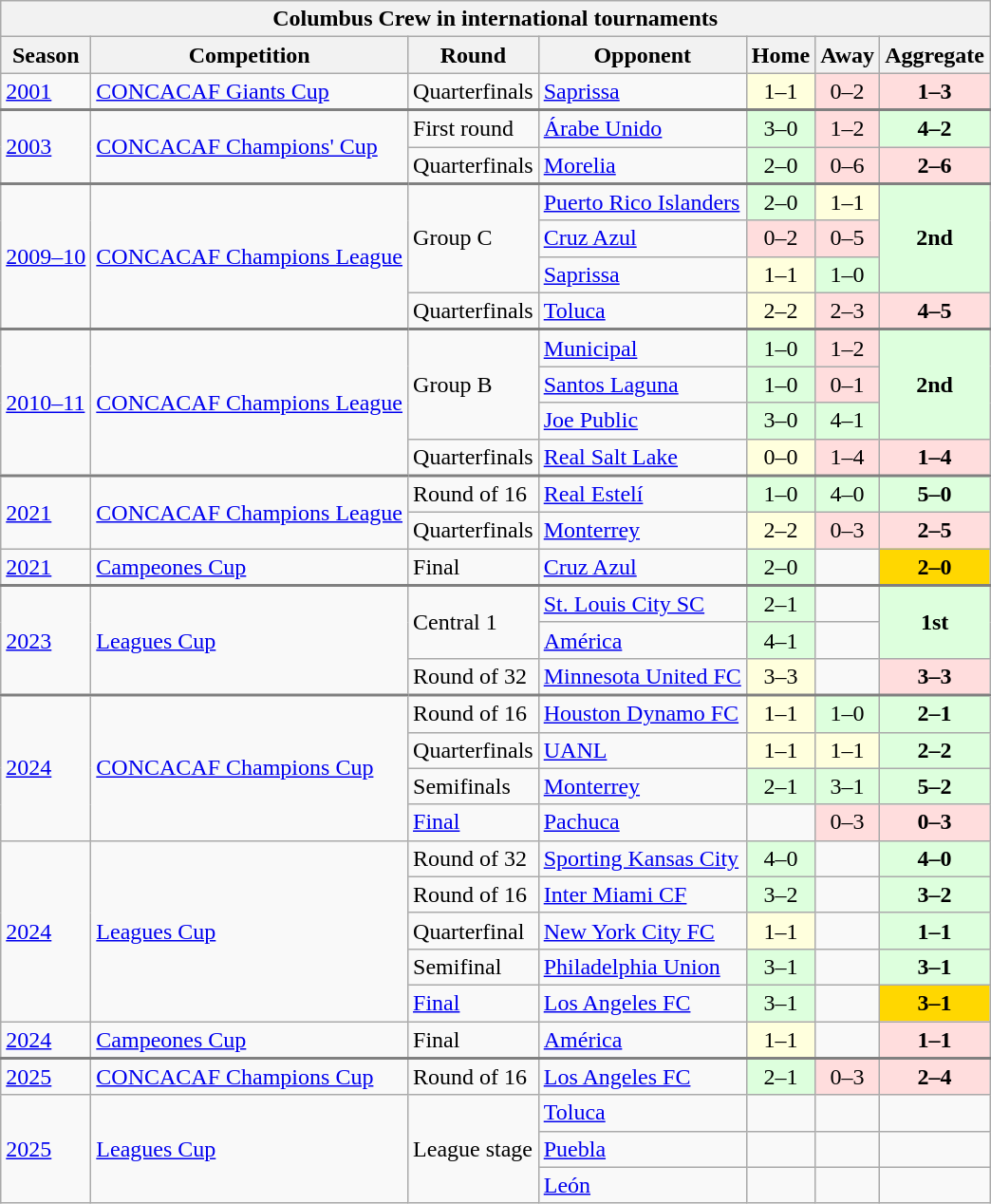<table class="wikitable">
<tr>
<th colspan="7"><strong>Columbus Crew in international tournaments</strong></th>
</tr>
<tr>
<th>Season</th>
<th>Competition</th>
<th>Round</th>
<th>Opponent</th>
<th>Home</th>
<th>Away</th>
<th>Aggregate</th>
</tr>
<tr style="border-bottom: 2px solid grey;">
<td><a href='#'>2001</a></td>
<td><a href='#'>CONCACAF Giants Cup</a></td>
<td>Quarterfinals</td>
<td> <a href='#'>Saprissa</a></td>
<td style="text-align:center; background:#ffd;">1–1</td>
<td style="text-align:center; background:#fdd;">0–2</td>
<td style="text-align:center; background:#fdd;"><strong>1–3</strong></td>
</tr>
<tr>
<td rowspan=2 style="border-bottom: 2px solid grey;"><a href='#'>2003</a></td>
<td rowspan=2 style="border-bottom: 2px solid grey;"><a href='#'>CONCACAF Champions' Cup</a></td>
<td>First round</td>
<td> <a href='#'>Árabe Unido</a></td>
<td style="text-align:center; background:#dfd;">3–0</td>
<td style="text-align:center; background:#fdd;">1–2</td>
<td style="text-align:center; background:#dfd;"><strong>4–2</strong></td>
</tr>
<tr style="border-bottom: 2px solid grey;">
<td>Quarterfinals</td>
<td> <a href='#'>Morelia</a></td>
<td style="text-align:center; background:#dfd;">2–0</td>
<td style="text-align:center; background:#fdd;">0–6</td>
<td style="text-align:center; background:#fdd;"><strong>2–6</strong></td>
</tr>
<tr>
<td rowspan=4 style="border-bottom: 2px solid grey;"><a href='#'>2009–10</a></td>
<td rowspan=4 style="border-bottom: 2px solid grey;"><a href='#'>CONCACAF Champions League</a></td>
<td rowspan=3>Group C</td>
<td> <a href='#'>Puerto Rico Islanders</a></td>
<td style="text-align:center; background:#dfd;">2–0</td>
<td style="text-align:center; background:#ffd;">1–1</td>
<td rowspan=3 style="text-align:center; background:#dfd;"><strong>2nd</strong></td>
</tr>
<tr>
<td> <a href='#'>Cruz Azul</a></td>
<td style="text-align:center; background:#fdd;">0–2</td>
<td style="text-align:center; background:#fdd;">0–5</td>
</tr>
<tr>
<td> <a href='#'>Saprissa</a></td>
<td style="text-align:center; background:#ffd;">1–1</td>
<td style="text-align:center; background:#dfd;">1–0</td>
</tr>
<tr style="border-bottom: 2px solid grey;">
<td>Quarterfinals</td>
<td> <a href='#'>Toluca</a></td>
<td style="text-align:center; background:#ffd;">2–2</td>
<td style="text-align:center; background:#fdd;">2–3</td>
<td style="text-align:center; background:#fdd;"><strong>4–5</strong></td>
</tr>
<tr>
<td rowspan=4 style="border-bottom: 2px solid grey;"><a href='#'>2010–11</a></td>
<td rowspan=4 style="border-bottom: 2px solid grey;"><a href='#'>CONCACAF Champions League</a></td>
<td rowspan=3>Group B</td>
<td> <a href='#'>Municipal</a></td>
<td style="text-align:center; background:#dfd;">1–0</td>
<td style="text-align:center; background:#fdd;">1–2</td>
<td rowspan=3 style="text-align:center; background:#dfd;"><strong>2nd</strong></td>
</tr>
<tr>
<td> <a href='#'>Santos Laguna</a></td>
<td style="text-align:center; background:#dfd;">1–0</td>
<td style="text-align:center; background:#fdd;">0–1</td>
</tr>
<tr>
<td> <a href='#'>Joe Public</a></td>
<td style="text-align:center; background:#dfd;">3–0</td>
<td style="text-align:center; background:#dfd;">4–1</td>
</tr>
<tr style="border-bottom: 2px solid grey;">
<td>Quarterfinals</td>
<td> <a href='#'>Real Salt Lake</a></td>
<td style="text-align:center; background:#ffd;">0–0</td>
<td style="text-align:center; background:#fdd;">1–4</td>
<td style="text-align:center; background:#fdd;"><strong>1–4</strong></td>
</tr>
<tr>
<td rowspan=2><a href='#'>2021</a></td>
<td rowspan=2><a href='#'>CONCACAF Champions League</a></td>
<td>Round of 16</td>
<td> <a href='#'>Real Estelí</a></td>
<td style="text-align:center; background:#dfd;">1–0</td>
<td style="text-align:center; background:#dfd;">4–0</td>
<td style="text-align:center; background:#dfd;"><strong>5–0</strong></td>
</tr>
<tr>
<td>Quarterfinals</td>
<td> <a href='#'>Monterrey</a></td>
<td style="text-align:center; background:#ffd;">2–2</td>
<td style="text-align:center; background:#fdd;">0–3</td>
<td style="text-align:center; background:#fdd;"><strong>2–5</strong></td>
</tr>
<tr style="border-bottom: 2px solid grey;">
<td><a href='#'>2021</a></td>
<td><a href='#'>Campeones Cup</a></td>
<td>Final</td>
<td> <a href='#'>Cruz Azul</a></td>
<td style="text-align:center; background:#dfd;">2–0</td>
<td></td>
<td bgcolor=Gold style="text-align:center;"><strong>2–0</strong></td>
</tr>
<tr>
<td rowspan=3 style="border-bottom: 2px solid grey;"><a href='#'>2023</a></td>
<td rowspan=3 style="border-bottom: 2px solid grey;"><a href='#'>Leagues Cup</a></td>
<td rowspan=2>Central 1</td>
<td> <a href='#'>St. Louis City SC</a></td>
<td style="text-align:center; background:#dfd;">2–1</td>
<td></td>
<td rowspan=2 style="text-align:center; background:#dfd;"><strong>1st</strong></td>
</tr>
<tr>
<td> <a href='#'>América</a></td>
<td style="text-align:center; background:#dfd;">4–1</td>
<td></td>
</tr>
<tr style="border-bottom: 2px solid grey;">
<td>Round of 32</td>
<td> <a href='#'>Minnesota United FC</a></td>
<td style="text-align:center; background:#ffd;">3–3</td>
<td></td>
<td style="text-align:center; background:#fdd;"><strong>3–3 </strong></td>
</tr>
<tr>
<td rowspan=4><a href='#'>2024</a></td>
<td rowspan=4><a href='#'>CONCACAF Champions Cup</a></td>
<td>Round of 16</td>
<td> <a href='#'>Houston Dynamo FC</a></td>
<td style="text-align:center; background:#ffd;">1–1</td>
<td style="text-align:center; background:#dfd;">1–0</td>
<td style="text-align:center; background:#dfd;"><strong>2–1</strong></td>
</tr>
<tr>
<td>Quarterfinals</td>
<td> <a href='#'>UANL</a></td>
<td style="text-align:center; background:#ffd;">1–1</td>
<td style="text-align:center; background:#ffd;">1–1</td>
<td style="text-align:center; background:#dfd;"><strong>2–2 </strong></td>
</tr>
<tr>
<td>Semifinals</td>
<td> <a href='#'>Monterrey</a></td>
<td style="text-align:center; background:#dfd;">2–1</td>
<td style="text-align:center; background:#dfd;">3–1</td>
<td style="text-align:center; background:#dfd;"><strong>5–2</strong></td>
</tr>
<tr>
<td><a href='#'>Final</a></td>
<td> <a href='#'>Pachuca</a></td>
<td></td>
<td style="text-align:center; background:#fdd;">0–3</td>
<td style="text-align:center; background:#fdd;"><strong>0–3</strong></td>
</tr>
<tr>
<td rowspan=5><a href='#'>2024</a></td>
<td rowspan=5><a href='#'>Leagues Cup</a></td>
<td>Round of 32</td>
<td> <a href='#'>Sporting Kansas City</a></td>
<td style="text-align:center; background:#dfd;">4–0</td>
<td></td>
<td style="text-align:center; background:#dfd;"><strong>4–0</strong></td>
</tr>
<tr>
<td>Round of 16</td>
<td> <a href='#'>Inter Miami CF</a></td>
<td style="text-align:center; background:#dfd;">3–2</td>
<td></td>
<td style="text-align:center; background:#dfd;"><strong>3–2</strong></td>
</tr>
<tr>
<td>Quarterfinal</td>
<td> <a href='#'>New York City FC</a></td>
<td style="text-align:center; background:#ffd;">1–1</td>
<td></td>
<td style="text-align:center; background:#dfd;"><strong>1–1 </strong></td>
</tr>
<tr>
<td>Semifinal</td>
<td> <a href='#'>Philadelphia Union</a></td>
<td style="text-align:center; background:#dfd;">3–1</td>
<td></td>
<td style="text-align:center; background:#dfd;"><strong>3–1</strong></td>
</tr>
<tr>
<td><a href='#'>Final</a></td>
<td> <a href='#'>Los Angeles FC</a></td>
<td style="text-align:center; background:#dfd;">3–1</td>
<td></td>
<td bgcolor=Gold style="text-align:center;"><strong>3–1</strong></td>
</tr>
<tr style="border-bottom: 2px solid grey;">
<td><a href='#'>2024</a></td>
<td><a href='#'>Campeones Cup</a></td>
<td>Final</td>
<td> <a href='#'>América</a></td>
<td style="text-align:center; background:#ffd;">1–1</td>
<td></td>
<td style="text-align:center; background:#fdd;"><strong>1–1 </strong></td>
</tr>
<tr>
<td><a href='#'>2025</a></td>
<td><a href='#'>CONCACAF Champions Cup</a></td>
<td>Round of 16</td>
<td> <a href='#'>Los Angeles FC</a></td>
<td style="text-align:center; background:#dfd;">2–1</td>
<td style="text-align:center; background:#fdd;">0–3</td>
<td style="text-align:center; background:#fdd;"><strong>2–4</strong></td>
</tr>
<tr>
<td rowspan=3><a href='#'>2025</a></td>
<td rowspan=3><a href='#'>Leagues Cup</a></td>
<td rowspan=3>League stage</td>
<td> <a href='#'>Toluca</a></td>
<td></td>
<td></td>
<td></td>
</tr>
<tr>
<td> <a href='#'>Puebla</a></td>
<td></td>
<td></td>
<td></td>
</tr>
<tr>
<td> <a href='#'>León</a></td>
<td></td>
<td></td>
<td></td>
</tr>
</table>
